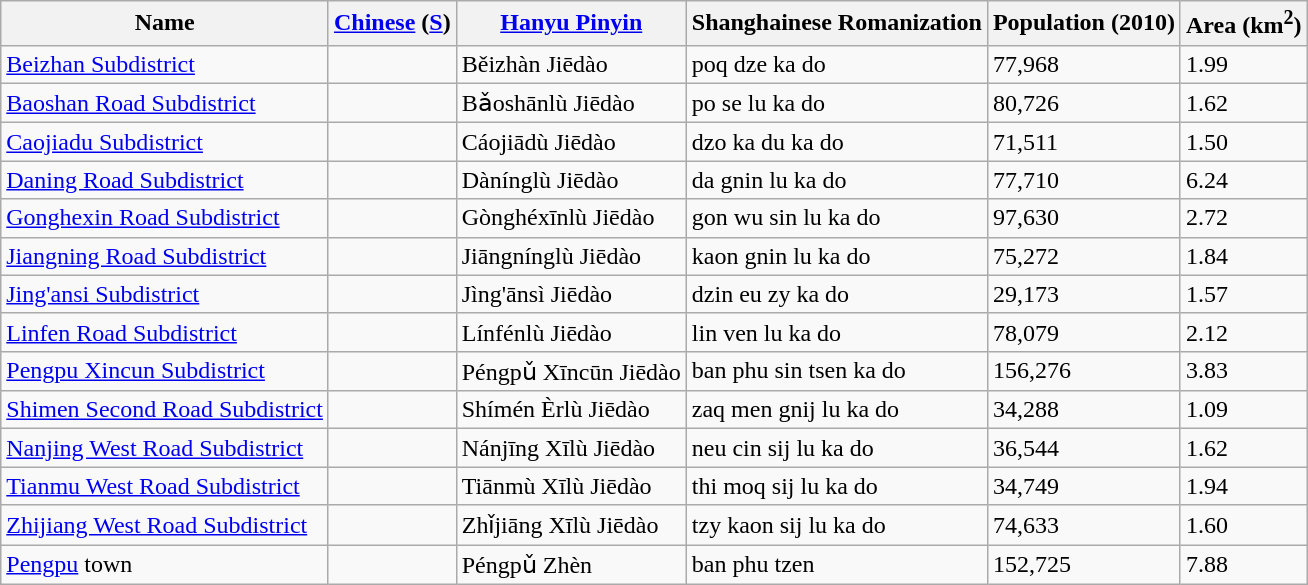<table class="wikitable">
<tr>
<th>Name</th>
<th><a href='#'>Chinese</a> (<a href='#'>S</a>)</th>
<th><a href='#'>Hanyu Pinyin</a></th>
<th>Shanghainese Romanization</th>
<th>Population (2010)</th>
<th>Area (km<sup>2</sup>)</th>
</tr>
<tr>
<td><a href='#'>Beizhan Subdistrict</a></td>
<td></td>
<td>Běizhàn Jiēdào</td>
<td>poq dze ka do</td>
<td>77,968</td>
<td>1.99</td>
</tr>
<tr>
<td><a href='#'>Baoshan Road Subdistrict</a></td>
<td></td>
<td>Bǎoshānlù Jiēdào</td>
<td>po se lu ka do</td>
<td>80,726</td>
<td>1.62</td>
</tr>
<tr>
<td><a href='#'>Caojiadu Subdistrict</a></td>
<td></td>
<td>Cáojiādù Jiēdào</td>
<td>dzo ka du ka do</td>
<td>71,511</td>
<td>1.50</td>
</tr>
<tr>
<td><a href='#'>Daning Road Subdistrict</a></td>
<td></td>
<td>Dànínglù Jiēdào</td>
<td>da gnin lu ka do</td>
<td>77,710</td>
<td>6.24</td>
</tr>
<tr>
<td><a href='#'>Gonghexin Road Subdistrict</a></td>
<td></td>
<td>Gònghéxīnlù Jiēdào</td>
<td>gon wu sin lu ka do</td>
<td>97,630</td>
<td>2.72</td>
</tr>
<tr>
<td><a href='#'>Jiangning Road Subdistrict</a></td>
<td></td>
<td>Jiāngnínglù Jiēdào</td>
<td>kaon gnin lu ka do</td>
<td>75,272</td>
<td>1.84</td>
</tr>
<tr>
<td><a href='#'>Jing'ansi Subdistrict</a></td>
<td></td>
<td>Jìng'ānsì Jiēdào</td>
<td>dzin eu zy ka do</td>
<td>29,173</td>
<td>1.57</td>
</tr>
<tr>
<td><a href='#'>Linfen Road Subdistrict</a></td>
<td></td>
<td>Línfénlù Jiēdào</td>
<td>lin ven lu ka do</td>
<td>78,079</td>
<td>2.12</td>
</tr>
<tr>
<td><a href='#'>Pengpu Xincun Subdistrict</a></td>
<td></td>
<td>Péngpǔ Xīncūn Jiēdào</td>
<td>ban phu sin tsen ka do</td>
<td>156,276</td>
<td>3.83</td>
</tr>
<tr>
<td><a href='#'>Shimen Second Road Subdistrict</a></td>
<td></td>
<td>Shímén Èrlù Jiēdào</td>
<td>zaq men gnij lu ka do</td>
<td>34,288</td>
<td>1.09</td>
</tr>
<tr>
<td><a href='#'>Nanjing West Road Subdistrict</a></td>
<td></td>
<td>Nánjīng Xīlù Jiēdào</td>
<td>neu cin sij lu ka do</td>
<td>36,544</td>
<td>1.62</td>
</tr>
<tr>
<td><a href='#'>Tianmu West Road Subdistrict</a></td>
<td></td>
<td>Tiānmù Xīlù Jiēdào</td>
<td>thi moq sij lu ka do</td>
<td>34,749</td>
<td>1.94</td>
</tr>
<tr>
<td><a href='#'>Zhijiang West Road Subdistrict</a></td>
<td></td>
<td>Zhǐjiāng Xīlù Jiēdào</td>
<td>tzy kaon sij lu ka do</td>
<td>74,633</td>
<td>1.60</td>
</tr>
<tr>
<td><a href='#'>Pengpu</a> town</td>
<td></td>
<td>Péngpǔ Zhèn</td>
<td>ban phu tzen</td>
<td>152,725</td>
<td>7.88</td>
</tr>
</table>
